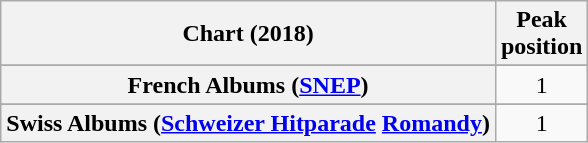<table class="wikitable sortable plainrowheaders" style="text-align:center">
<tr>
<th scope="col">Chart (2018)</th>
<th scope="col">Peak<br>position</th>
</tr>
<tr>
</tr>
<tr>
</tr>
<tr>
<th scope="row">French Albums (<a href='#'>SNEP</a>)</th>
<td>1</td>
</tr>
<tr>
</tr>
<tr>
<th scope="row">Swiss Albums (<a href='#'>Schweizer Hitparade</a> <a href='#'>Romandy</a>)</th>
<td>1</td>
</tr>
</table>
